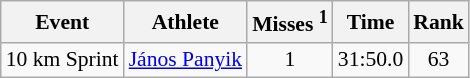<table class="wikitable" style="font-size:90%">
<tr>
<th>Event</th>
<th>Athlete</th>
<th>Misses <sup>1</sup></th>
<th>Time</th>
<th>Rank</th>
</tr>
<tr>
<td>10 km Sprint</td>
<td><a href='#'>János Panyik</a></td>
<td align="center">1</td>
<td align="center">31:50.0</td>
<td align="center">63</td>
</tr>
</table>
